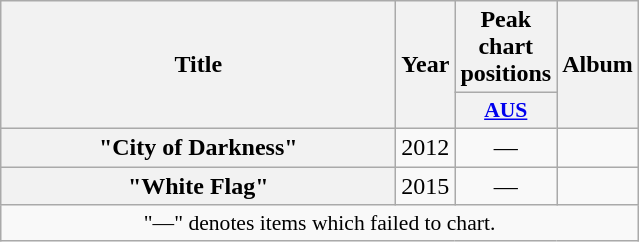<table class="wikitable plainrowheaders" style="text-align:center;" border="1">
<tr>
<th scope="col" rowspan="2" style="width:16em;">Title</th>
<th scope="col" rowspan="2">Year</th>
<th scope="col" colspan="1">Peak chart positions</th>
<th scope="col" rowspan="2">Album</th>
</tr>
<tr>
<th scope="col" style="width:3em;font-size:90%;"><a href='#'>AUS</a><br></th>
</tr>
<tr>
<th scope="row">"City of Darkness"</th>
<td>2012</td>
<td>—</td>
<td></td>
</tr>
<tr>
<th scope="row">"White Flag"<br></th>
<td>2015</td>
<td>—</td>
<td></td>
</tr>
<tr>
<td colspan="4" style="font-size:90%;">"—" denotes items which failed to chart.</td>
</tr>
</table>
